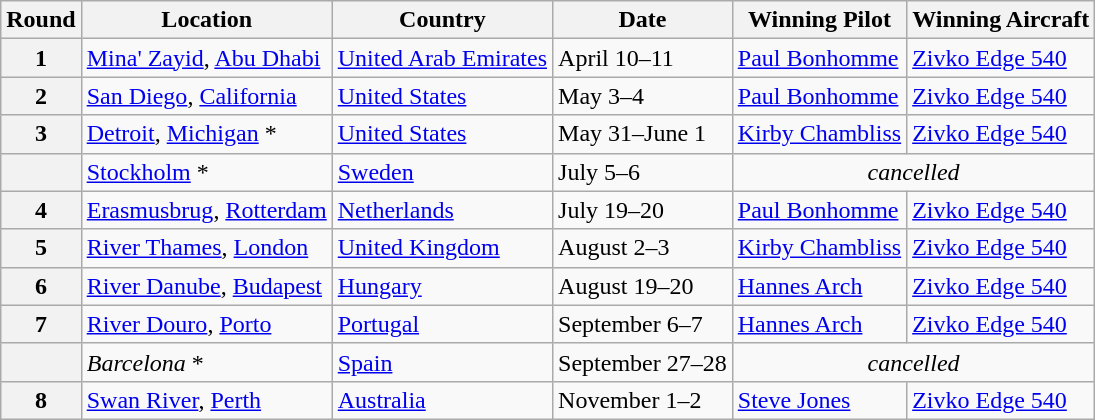<table class="wikitable">
<tr>
<th>Round</th>
<th>Location</th>
<th>Country</th>
<th>Date</th>
<th>Winning Pilot</th>
<th>Winning Aircraft</th>
</tr>
<tr>
<th>1</th>
<td> <a href='#'>Mina' Zayid</a>, <a href='#'>Abu Dhabi</a></td>
<td><a href='#'>United Arab Emirates</a></td>
<td>April 10–11</td>
<td> <a href='#'>Paul Bonhomme</a></td>
<td><a href='#'>Zivko Edge 540</a></td>
</tr>
<tr>
<th>2</th>
<td> <a href='#'>San Diego</a>, <a href='#'>California</a></td>
<td><a href='#'>United States</a></td>
<td>May 3–4</td>
<td> <a href='#'>Paul Bonhomme</a></td>
<td><a href='#'>Zivko Edge 540</a></td>
</tr>
<tr>
<th>3</th>
<td> <a href='#'>Detroit</a>, <a href='#'>Michigan</a> *</td>
<td><a href='#'>United States</a></td>
<td>May 31–June 1</td>
<td> <a href='#'>Kirby Chambliss</a></td>
<td><a href='#'>Zivko Edge 540</a></td>
</tr>
<tr>
<th></th>
<td> <a href='#'>Stockholm</a> *</td>
<td><a href='#'>Sweden</a></td>
<td>July 5–6</td>
<td colspan=2 align=center><em>cancelled</em></td>
</tr>
<tr>
<th>4</th>
<td> <a href='#'>Erasmusbrug</a>, <a href='#'>Rotterdam</a></td>
<td><a href='#'>Netherlands</a></td>
<td>July 19–20</td>
<td> <a href='#'>Paul Bonhomme</a></td>
<td><a href='#'>Zivko Edge 540</a></td>
</tr>
<tr>
<th>5</th>
<td> <a href='#'>River Thames</a>, <a href='#'>London</a></td>
<td><a href='#'>United Kingdom</a></td>
<td>August 2–3</td>
<td> <a href='#'>Kirby Chambliss</a></td>
<td><a href='#'>Zivko Edge 540</a></td>
</tr>
<tr>
<th>6</th>
<td> <a href='#'>River Danube</a>, <a href='#'>Budapest</a></td>
<td><a href='#'>Hungary</a></td>
<td>August 19–20</td>
<td> <a href='#'>Hannes Arch</a></td>
<td><a href='#'>Zivko Edge 540</a></td>
</tr>
<tr>
<th>7</th>
<td> <a href='#'>River Douro</a>, <a href='#'>Porto</a></td>
<td><a href='#'>Portugal</a></td>
<td>September 6–7</td>
<td> <a href='#'>Hannes Arch</a></td>
<td><a href='#'>Zivko Edge 540</a></td>
</tr>
<tr>
<th></th>
<td> <em>Barcelona</em> *</td>
<td><a href='#'>Spain</a></td>
<td>September 27–28</td>
<td colspan=2 align=center><em>cancelled</em></td>
</tr>
<tr>
<th>8</th>
<td> <a href='#'>Swan River</a>, <a href='#'>Perth</a></td>
<td><a href='#'>Australia</a></td>
<td>November 1–2</td>
<td> <a href='#'>Steve Jones</a></td>
<td><a href='#'>Zivko Edge 540</a></td>
</tr>
</table>
